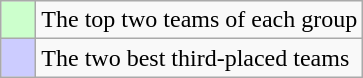<table class="wikitable">
<tr>
<td style="background: #ccffcc;">    </td>
<td>The top two teams of each group</td>
</tr>
<tr>
<td style="background: #ccccff;">    </td>
<td>The two best third-placed teams</td>
</tr>
</table>
